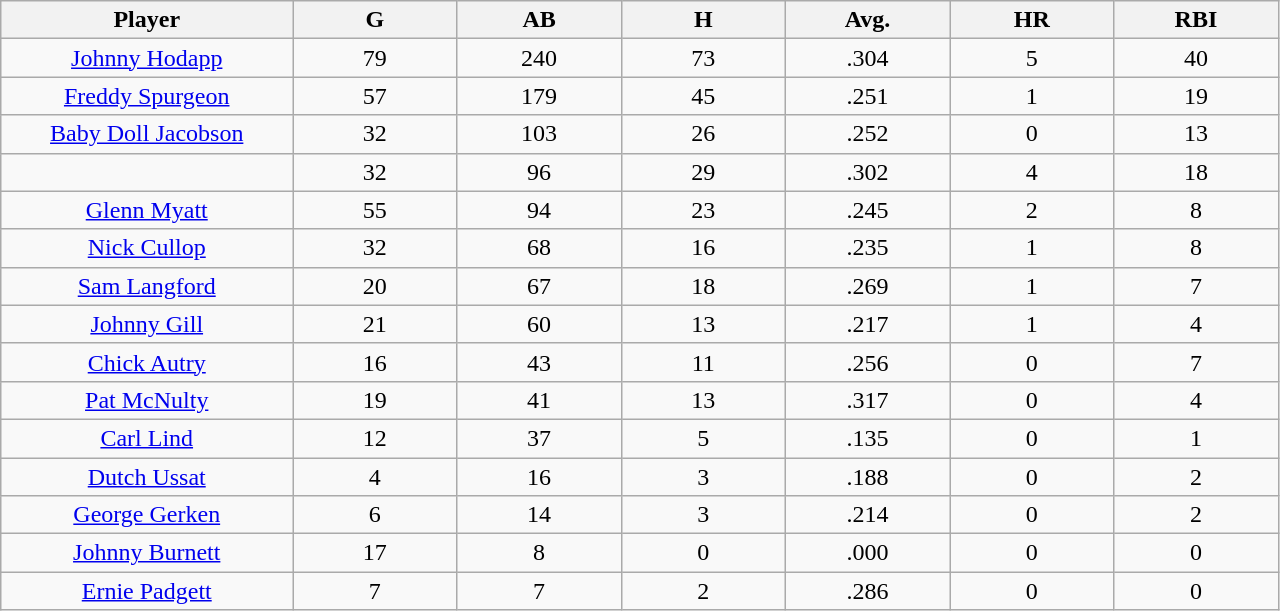<table class="wikitable sortable">
<tr>
<th bgcolor="#DDDDFF" width="16%">Player</th>
<th bgcolor="#DDDDFF" width="9%">G</th>
<th bgcolor="#DDDDFF" width="9%">AB</th>
<th bgcolor="#DDDDFF" width="9%">H</th>
<th bgcolor="#DDDDFF" width="9%">Avg.</th>
<th bgcolor="#DDDDFF" width="9%">HR</th>
<th bgcolor="#DDDDFF" width="9%">RBI</th>
</tr>
<tr align="center">
<td><a href='#'>Johnny Hodapp</a></td>
<td>79</td>
<td>240</td>
<td>73</td>
<td>.304</td>
<td>5</td>
<td>40</td>
</tr>
<tr align="center">
<td><a href='#'>Freddy Spurgeon</a></td>
<td>57</td>
<td>179</td>
<td>45</td>
<td>.251</td>
<td>1</td>
<td>19</td>
</tr>
<tr align="center">
<td><a href='#'>Baby Doll Jacobson</a></td>
<td>32</td>
<td>103</td>
<td>26</td>
<td>.252</td>
<td>0</td>
<td>13</td>
</tr>
<tr align="center">
<td></td>
<td>32</td>
<td>96</td>
<td>29</td>
<td>.302</td>
<td>4</td>
<td>18</td>
</tr>
<tr align="center">
<td><a href='#'>Glenn Myatt</a></td>
<td>55</td>
<td>94</td>
<td>23</td>
<td>.245</td>
<td>2</td>
<td>8</td>
</tr>
<tr align="center">
<td><a href='#'>Nick Cullop</a></td>
<td>32</td>
<td>68</td>
<td>16</td>
<td>.235</td>
<td>1</td>
<td>8</td>
</tr>
<tr align="center">
<td><a href='#'>Sam Langford</a></td>
<td>20</td>
<td>67</td>
<td>18</td>
<td>.269</td>
<td>1</td>
<td>7</td>
</tr>
<tr align="center">
<td><a href='#'>Johnny Gill</a></td>
<td>21</td>
<td>60</td>
<td>13</td>
<td>.217</td>
<td>1</td>
<td>4</td>
</tr>
<tr align="center">
<td><a href='#'>Chick Autry</a></td>
<td>16</td>
<td>43</td>
<td>11</td>
<td>.256</td>
<td>0</td>
<td>7</td>
</tr>
<tr align="center">
<td><a href='#'>Pat McNulty</a></td>
<td>19</td>
<td>41</td>
<td>13</td>
<td>.317</td>
<td>0</td>
<td>4</td>
</tr>
<tr align="center">
<td><a href='#'>Carl Lind</a></td>
<td>12</td>
<td>37</td>
<td>5</td>
<td>.135</td>
<td>0</td>
<td>1</td>
</tr>
<tr align="center">
<td><a href='#'>Dutch Ussat</a></td>
<td>4</td>
<td>16</td>
<td>3</td>
<td>.188</td>
<td>0</td>
<td>2</td>
</tr>
<tr align="center">
<td><a href='#'>George Gerken</a></td>
<td>6</td>
<td>14</td>
<td>3</td>
<td>.214</td>
<td>0</td>
<td>2</td>
</tr>
<tr align="center">
<td><a href='#'>Johnny Burnett</a></td>
<td>17</td>
<td>8</td>
<td>0</td>
<td>.000</td>
<td>0</td>
<td>0</td>
</tr>
<tr align="center">
<td><a href='#'>Ernie Padgett</a></td>
<td>7</td>
<td>7</td>
<td>2</td>
<td>.286</td>
<td>0</td>
<td>0</td>
</tr>
</table>
